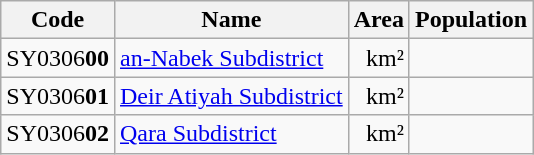<table class="wikitable sortable">
<tr>
<th>Code</th>
<th>Name</th>
<th>Area</th>
<th>Population</th>
</tr>
<tr>
<td>SY0306<strong>00</strong></td>
<td><a href='#'>an-Nabek Subdistrict</a></td>
<td align=right> km²</td>
<td align=right></td>
</tr>
<tr>
<td>SY0306<strong>01</strong></td>
<td><a href='#'>Deir Atiyah Subdistrict</a></td>
<td align=right> km²</td>
<td align="right"></td>
</tr>
<tr>
<td>SY0306<strong>02</strong></td>
<td><a href='#'>Qara Subdistrict</a></td>
<td align=right> km²</td>
<td align="right"></td>
</tr>
</table>
